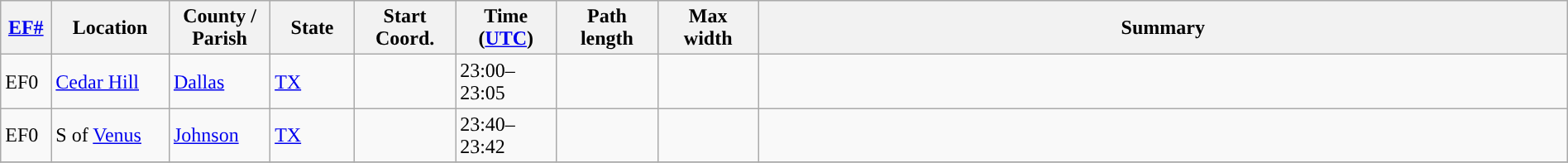<table class="wikitable sortable" style="width:100%;">
<tr>
<th scope="col"  style="width:3%; text-align:center;"><a href='#'>EF#</a></th>
<th scope="col"  style="width:7%; text-align:center;" class="unsortable">Location</th>
<th scope="col"  style="width:6%; text-align:center;" class="unsortable">County / Parish</th>
<th scope="col"  style="width:5%; text-align:center;">State</th>
<th scope="col"  style="width:6%; text-align:center;">Start Coord.</th>
<th scope="col"  style="width:6%; text-align:center;">Time (<a href='#'>UTC</a>)</th>
<th scope="col"  style="width:6%; text-align:center;">Path length</th>
<th scope="col"  style="width:6%; text-align:center;">Max width</th>
<th scope="col" class="unsortable" style="width:48%; text-align:center;">Summary</th>
</tr>
<tr>
<td>EF0</td>
<td><a href='#'>Cedar Hill</a></td>
<td><a href='#'>Dallas</a></td>
<td><a href='#'>TX</a></td>
<td></td>
<td>23:00–23:05</td>
<td></td>
<td></td>
<td></td>
</tr>
<tr>
<td>EF0</td>
<td>S of <a href='#'>Venus</a></td>
<td><a href='#'>Johnson</a></td>
<td><a href='#'>TX</a></td>
<td></td>
<td>23:40–23:42</td>
<td></td>
<td></td>
<td></td>
</tr>
<tr>
</tr>
</table>
